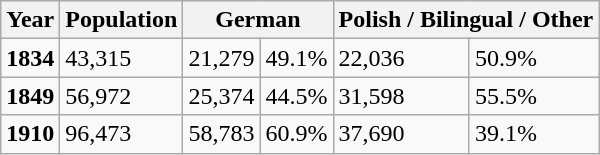<table class="wikitable">
<tr>
<th>Year</th>
<th>Population</th>
<th colspan="2">German</th>
<th colspan="2">Polish / Bilingual / Other</th>
</tr>
<tr>
<td><strong>1834</strong></td>
<td>43,315</td>
<td>21,279</td>
<td>49.1%</td>
<td>22,036</td>
<td>50.9%</td>
</tr>
<tr>
<td><strong>1849</strong></td>
<td>56,972</td>
<td>25,374</td>
<td>44.5%</td>
<td>31,598</td>
<td>55.5%</td>
</tr>
<tr>
<td><strong>1910</strong></td>
<td>96,473</td>
<td>58,783</td>
<td>60.9%</td>
<td>37,690</td>
<td>39.1%</td>
</tr>
</table>
